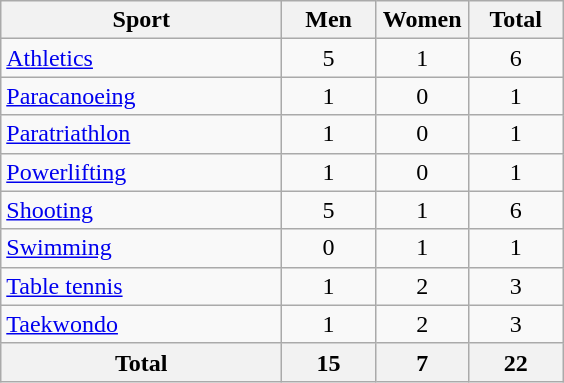<table class="wikitable sortable" style="text-align:center;">
<tr>
<th width=180>Sport</th>
<th width=55>Men</th>
<th width=55>Women</th>
<th width=55>Total</th>
</tr>
<tr>
<td align=left><a href='#'>Athletics</a></td>
<td>5</td>
<td>1</td>
<td>6</td>
</tr>
<tr>
<td align=left><a href='#'>Paracanoeing</a></td>
<td>1</td>
<td>0</td>
<td>1</td>
</tr>
<tr>
<td align=left><a href='#'>Paratriathlon</a></td>
<td>1</td>
<td>0</td>
<td>1</td>
</tr>
<tr>
<td align=left><a href='#'>Powerlifting</a></td>
<td>1</td>
<td>0</td>
<td>1</td>
</tr>
<tr>
<td align=left><a href='#'>Shooting</a></td>
<td>5</td>
<td>1</td>
<td>6</td>
</tr>
<tr>
<td align=left><a href='#'>Swimming</a></td>
<td>0</td>
<td>1</td>
<td>1</td>
</tr>
<tr>
<td align=left><a href='#'>Table tennis</a></td>
<td>1</td>
<td>2</td>
<td>3</td>
</tr>
<tr>
<td align=left><a href='#'>Taekwondo</a></td>
<td>1</td>
<td>2</td>
<td>3</td>
</tr>
<tr>
<th>Total</th>
<th>15</th>
<th>7</th>
<th>22</th>
</tr>
</table>
